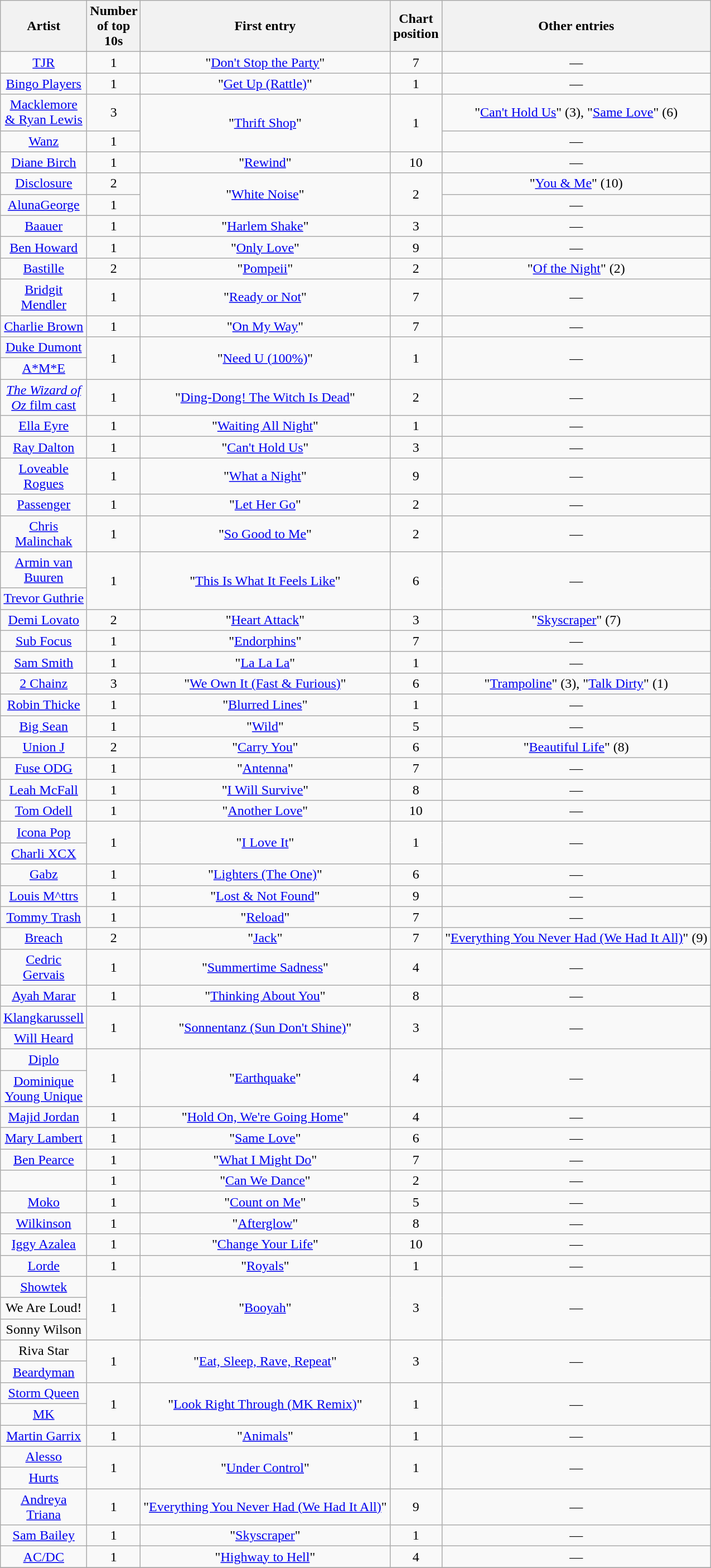<table class="wikitable sortable mw-collapsible mw-collapsed" style="text-align: center;">
<tr>
<th scope="col" style="width:55px;">Artist</th>
<th scope="col" style="width:55px;" data-sort-type="number">Number of top 10s</th>
<th scope="col" style="text-align:center;">First entry</th>
<th scope="col" style="width:55px;" data-sort-type="number">Chart position</th>
<th scope="col" style="text-align:center;">Other entries</th>
</tr>
<tr>
<td><a href='#'>TJR</a></td>
<td>1</td>
<td>"<a href='#'>Don't Stop the Party</a>"</td>
<td>7</td>
<td>—</td>
</tr>
<tr>
<td><a href='#'>Bingo Players</a></td>
<td>1</td>
<td>"<a href='#'>Get Up (Rattle)</a>"</td>
<td>1</td>
<td>—</td>
</tr>
<tr>
<td><a href='#'>Macklemore & Ryan Lewis</a></td>
<td>3</td>
<td rowspan="2">"<a href='#'>Thrift Shop</a>"</td>
<td rowspan="2">1</td>
<td>"<a href='#'>Can't Hold Us</a>" (3), "<a href='#'>Same Love</a>" (6)</td>
</tr>
<tr>
<td><a href='#'>Wanz</a></td>
<td>1</td>
<td>—</td>
</tr>
<tr>
<td><a href='#'>Diane Birch</a></td>
<td>1</td>
<td>"<a href='#'>Rewind</a>"</td>
<td>10</td>
<td>—</td>
</tr>
<tr>
<td><a href='#'>Disclosure</a></td>
<td>2</td>
<td rowspan="2">"<a href='#'>White Noise</a>"</td>
<td rowspan="2">2</td>
<td>"<a href='#'>You & Me</a>" (10)</td>
</tr>
<tr>
<td><a href='#'>AlunaGeorge</a></td>
<td>1</td>
<td>—</td>
</tr>
<tr>
<td><a href='#'>Baauer</a></td>
<td>1</td>
<td>"<a href='#'>Harlem Shake</a>"</td>
<td>3</td>
<td>—</td>
</tr>
<tr>
<td><a href='#'>Ben Howard</a></td>
<td>1</td>
<td>"<a href='#'>Only Love</a>"</td>
<td>9</td>
<td>—</td>
</tr>
<tr>
<td><a href='#'>Bastille</a></td>
<td>2</td>
<td>"<a href='#'>Pompeii</a>"</td>
<td>2</td>
<td>"<a href='#'>Of the Night</a>" (2)</td>
</tr>
<tr>
<td><a href='#'>Bridgit Mendler</a></td>
<td>1</td>
<td>"<a href='#'>Ready or Not</a>"</td>
<td>7</td>
<td>—</td>
</tr>
<tr>
<td><a href='#'>Charlie Brown</a></td>
<td>1</td>
<td>"<a href='#'>On My Way</a>"</td>
<td>7</td>
<td>—</td>
</tr>
<tr>
<td><a href='#'>Duke Dumont</a></td>
<td rowspan="2">1</td>
<td rowspan="2">"<a href='#'>Need U (100%)</a>"</td>
<td rowspan="2">1</td>
<td rowspan="2">—</td>
</tr>
<tr>
<td><a href='#'>A*M*E</a></td>
</tr>
<tr>
<td><a href='#'><em>The Wizard of Oz</em> film cast</a></td>
<td>1</td>
<td>"<a href='#'>Ding-Dong! The Witch Is Dead</a>"</td>
<td>2</td>
<td>—</td>
</tr>
<tr>
<td><a href='#'>Ella Eyre</a></td>
<td>1</td>
<td>"<a href='#'>Waiting All Night</a>"</td>
<td>1</td>
<td>—</td>
</tr>
<tr>
<td><a href='#'>Ray Dalton</a></td>
<td>1</td>
<td>"<a href='#'>Can't Hold Us</a>"</td>
<td>3</td>
<td>—</td>
</tr>
<tr>
<td><a href='#'>Loveable Rogues</a></td>
<td>1</td>
<td>"<a href='#'>What a Night</a>"</td>
<td>9</td>
<td>—</td>
</tr>
<tr>
<td><a href='#'>Passenger</a></td>
<td>1</td>
<td>"<a href='#'>Let Her Go</a>"</td>
<td>2</td>
<td>—</td>
</tr>
<tr>
<td><a href='#'>Chris Malinchak</a></td>
<td>1</td>
<td>"<a href='#'>So Good to Me</a>"</td>
<td>2</td>
<td>—</td>
</tr>
<tr>
<td><a href='#'>Armin van Buuren</a></td>
<td rowspan="2">1</td>
<td rowspan="2">"<a href='#'>This Is What It Feels Like</a>"</td>
<td rowspan="2">6</td>
<td rowspan="2">—</td>
</tr>
<tr>
<td><a href='#'>Trevor Guthrie</a></td>
</tr>
<tr>
<td><a href='#'>Demi Lovato</a></td>
<td>2</td>
<td>"<a href='#'>Heart Attack</a>"</td>
<td>3</td>
<td>"<a href='#'>Skyscraper</a>" (7)</td>
</tr>
<tr>
<td><a href='#'>Sub Focus</a></td>
<td>1</td>
<td>"<a href='#'>Endorphins</a>"</td>
<td>7</td>
<td>—</td>
</tr>
<tr>
<td><a href='#'>Sam Smith</a></td>
<td>1</td>
<td>"<a href='#'>La La La</a>"</td>
<td>1</td>
<td>—</td>
</tr>
<tr>
<td><a href='#'>2 Chainz</a></td>
<td>3</td>
<td>"<a href='#'>We Own It (Fast & Furious)</a>"</td>
<td>6</td>
<td>"<a href='#'>Trampoline</a>" (3), "<a href='#'>Talk Dirty</a>" (1)</td>
</tr>
<tr>
<td><a href='#'>Robin Thicke</a></td>
<td>1</td>
<td>"<a href='#'>Blurred Lines</a>"</td>
<td>1</td>
<td>—</td>
</tr>
<tr>
<td><a href='#'>Big Sean</a></td>
<td>1</td>
<td>"<a href='#'>Wild</a>"</td>
<td>5</td>
<td>—</td>
</tr>
<tr>
<td><a href='#'>Union J</a></td>
<td>2</td>
<td>"<a href='#'>Carry You</a>"</td>
<td>6</td>
<td>"<a href='#'>Beautiful Life</a>" (8)</td>
</tr>
<tr>
<td><a href='#'>Fuse ODG</a></td>
<td>1</td>
<td>"<a href='#'>Antenna</a>"</td>
<td>7</td>
<td>—</td>
</tr>
<tr>
<td><a href='#'>Leah McFall</a></td>
<td>1</td>
<td>"<a href='#'>I Will Survive</a>"</td>
<td>8</td>
<td>—</td>
</tr>
<tr>
<td><a href='#'>Tom Odell</a></td>
<td>1</td>
<td>"<a href='#'>Another Love</a>"</td>
<td>10</td>
<td>—</td>
</tr>
<tr>
<td><a href='#'>Icona Pop</a></td>
<td rowspan="2">1</td>
<td rowspan="2">"<a href='#'>I Love It</a>"</td>
<td rowspan="2">1</td>
<td rowspan="2">—</td>
</tr>
<tr>
<td><a href='#'>Charli XCX</a></td>
</tr>
<tr>
<td><a href='#'>Gabz</a></td>
<td>1</td>
<td>"<a href='#'>Lighters (The One)</a>"</td>
<td>6</td>
<td>—</td>
</tr>
<tr>
<td><a href='#'>Louis M^ttrs</a></td>
<td>1</td>
<td>"<a href='#'>Lost & Not Found</a>"</td>
<td>9</td>
<td>—</td>
</tr>
<tr>
<td><a href='#'>Tommy Trash</a></td>
<td>1</td>
<td>"<a href='#'>Reload</a>"</td>
<td>7</td>
<td>—</td>
</tr>
<tr>
<td><a href='#'>Breach</a></td>
<td>2</td>
<td>"<a href='#'>Jack</a>"</td>
<td>7</td>
<td>"<a href='#'>Everything You Never Had (We Had It All)</a>" (9)</td>
</tr>
<tr>
<td><a href='#'>Cedric Gervais</a></td>
<td>1</td>
<td>"<a href='#'>Summertime Sadness</a>"</td>
<td>4</td>
<td>—</td>
</tr>
<tr>
<td><a href='#'>Ayah Marar</a></td>
<td>1</td>
<td>"<a href='#'>Thinking About You</a>"</td>
<td>8</td>
<td>—</td>
</tr>
<tr>
<td><a href='#'>Klangkarussell</a></td>
<td rowspan="2">1</td>
<td rowspan="2">"<a href='#'>Sonnentanz (Sun Don't Shine)</a>"</td>
<td rowspan="2">3</td>
<td rowspan="2">—</td>
</tr>
<tr>
<td><a href='#'>Will Heard</a></td>
</tr>
<tr>
<td><a href='#'>Diplo</a></td>
<td rowspan="2">1</td>
<td rowspan="2">"<a href='#'>Earthquake</a>"</td>
<td rowspan="2">4</td>
<td rowspan="2">—</td>
</tr>
<tr>
<td><a href='#'>Dominique Young Unique</a></td>
</tr>
<tr>
<td><a href='#'>Majid Jordan</a></td>
<td>1</td>
<td>"<a href='#'>Hold On, We're Going Home</a>"</td>
<td>4</td>
<td>—</td>
</tr>
<tr>
<td><a href='#'>Mary Lambert</a></td>
<td>1</td>
<td>"<a href='#'>Same Love</a>"</td>
<td>6</td>
<td>—</td>
</tr>
<tr>
<td><a href='#'>Ben Pearce</a></td>
<td>1</td>
<td>"<a href='#'>What I Might Do</a>"</td>
<td>7</td>
<td>—</td>
</tr>
<tr>
<td></td>
<td>1</td>
<td>"<a href='#'>Can We Dance</a>"</td>
<td>2</td>
<td>—</td>
</tr>
<tr>
<td><a href='#'>Moko</a></td>
<td>1</td>
<td>"<a href='#'>Count on Me</a>"</td>
<td>5</td>
<td>—</td>
</tr>
<tr>
<td><a href='#'>Wilkinson</a></td>
<td>1</td>
<td>"<a href='#'>Afterglow</a>"</td>
<td>8</td>
<td>—</td>
</tr>
<tr>
<td><a href='#'>Iggy Azalea</a></td>
<td>1</td>
<td>"<a href='#'>Change Your Life</a>"</td>
<td>10</td>
<td>—</td>
</tr>
<tr>
<td><a href='#'>Lorde</a></td>
<td>1</td>
<td>"<a href='#'>Royals</a>"</td>
<td>1</td>
<td>—</td>
</tr>
<tr>
<td><a href='#'>Showtek</a></td>
<td rowspan="3">1</td>
<td rowspan="3">"<a href='#'>Booyah</a>"</td>
<td rowspan="3">3</td>
<td rowspan="3">—</td>
</tr>
<tr>
<td>We Are Loud!</td>
</tr>
<tr>
<td>Sonny Wilson</td>
</tr>
<tr>
<td>Riva Star</td>
<td rowspan="2">1</td>
<td rowspan="2">"<a href='#'>Eat, Sleep, Rave, Repeat</a>"</td>
<td rowspan="2">3</td>
<td rowspan="2">—</td>
</tr>
<tr>
<td><a href='#'>Beardyman</a></td>
</tr>
<tr>
<td><a href='#'>Storm Queen</a></td>
<td rowspan="2">1</td>
<td rowspan="2">"<a href='#'>Look Right Through (MK Remix)</a>"</td>
<td rowspan="2">1</td>
<td rowspan="2">—</td>
</tr>
<tr>
<td><a href='#'>MK</a></td>
</tr>
<tr>
<td><a href='#'>Martin Garrix</a></td>
<td>1</td>
<td>"<a href='#'>Animals</a>"</td>
<td>1</td>
<td>—</td>
</tr>
<tr>
<td><a href='#'>Alesso</a></td>
<td rowspan="2">1</td>
<td rowspan="2">"<a href='#'>Under Control</a>"</td>
<td rowspan="2">1</td>
<td rowspan="2">—</td>
</tr>
<tr>
<td><a href='#'>Hurts</a></td>
</tr>
<tr>
<td><a href='#'>Andreya Triana</a></td>
<td>1</td>
<td>"<a href='#'>Everything You Never Had (We Had It All)</a>"</td>
<td>9</td>
<td>—</td>
</tr>
<tr>
<td><a href='#'>Sam Bailey</a></td>
<td>1</td>
<td>"<a href='#'>Skyscraper</a>"</td>
<td>1</td>
<td>—</td>
</tr>
<tr>
<td><a href='#'>AC/DC</a></td>
<td>1</td>
<td>"<a href='#'>Highway to Hell</a>"</td>
<td>4</td>
<td>—</td>
</tr>
<tr>
</tr>
</table>
